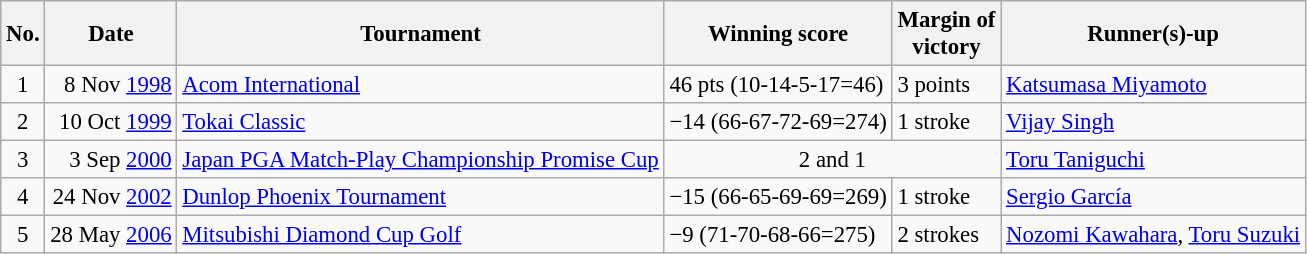<table class="wikitable" style="font-size:95%;">
<tr>
<th>No.</th>
<th>Date</th>
<th>Tournament</th>
<th>Winning score</th>
<th>Margin of<br>victory</th>
<th>Runner(s)-up</th>
</tr>
<tr>
<td align=center>1</td>
<td align=right>8 Nov <a href='#'>1998</a></td>
<td><a href='#'>Acom International</a></td>
<td>46 pts (10-14-5-17=46)</td>
<td>3 points</td>
<td> <a href='#'>Katsumasa Miyamoto</a></td>
</tr>
<tr>
<td align=center>2</td>
<td align=right>10 Oct <a href='#'>1999</a></td>
<td><a href='#'>Tokai Classic</a></td>
<td>−14 (66-67-72-69=274)</td>
<td>1 stroke</td>
<td> <a href='#'>Vijay Singh</a></td>
</tr>
<tr>
<td align=center>3</td>
<td align=right>3 Sep <a href='#'>2000</a></td>
<td><a href='#'>Japan PGA Match-Play Championship Promise Cup</a></td>
<td colspan=2 align=center>2 and 1</td>
<td> <a href='#'>Toru Taniguchi</a></td>
</tr>
<tr>
<td align=center>4</td>
<td align=right>24 Nov <a href='#'>2002</a></td>
<td><a href='#'>Dunlop Phoenix Tournament</a></td>
<td>−15 (66-65-69-69=269)</td>
<td>1 stroke</td>
<td> <a href='#'>Sergio García</a></td>
</tr>
<tr>
<td align=center>5</td>
<td align=right>28 May <a href='#'>2006</a></td>
<td><a href='#'>Mitsubishi Diamond Cup Golf</a></td>
<td>−9 (71-70-68-66=275)</td>
<td>2 strokes</td>
<td> <a href='#'>Nozomi Kawahara</a>,  <a href='#'>Toru Suzuki</a></td>
</tr>
</table>
